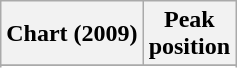<table class="wikitable sortable plainrowheaders">
<tr>
<th scope="col">Chart (2009)</th>
<th scope="col">Peak<br>position</th>
</tr>
<tr>
</tr>
<tr>
</tr>
</table>
